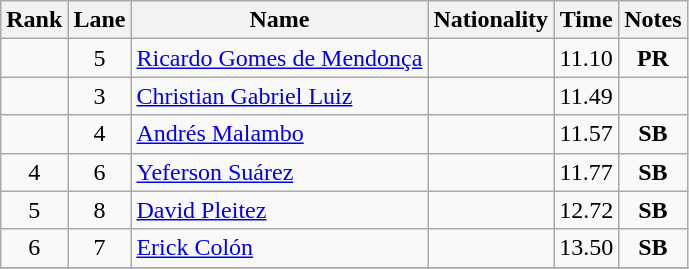<table class="wikitable sortable" style="text-align:center">
<tr>
<th>Rank</th>
<th>Lane</th>
<th>Name</th>
<th>Nationality</th>
<th>Time</th>
<th>Notes</th>
</tr>
<tr>
<td></td>
<td>5</td>
<td align=left><a href='#'>Ricardo Gomes de Mendonça</a></td>
<td align=left></td>
<td>11.10</td>
<td><strong>PR</strong></td>
</tr>
<tr>
<td></td>
<td>3</td>
<td align=left><a href='#'>Christian Gabriel Luiz</a></td>
<td align=left></td>
<td>11.49</td>
<td></td>
</tr>
<tr>
<td></td>
<td>4</td>
<td align=left><a href='#'>Andrés Malambo</a></td>
<td align=left></td>
<td>11.57</td>
<td><strong>SB</strong></td>
</tr>
<tr>
<td>4</td>
<td>6</td>
<td align=left><a href='#'>Yeferson Suárez</a></td>
<td align=left></td>
<td>11.77</td>
<td><strong>SB</strong></td>
</tr>
<tr>
<td>5</td>
<td>8</td>
<td align=left><a href='#'>David Pleitez</a></td>
<td align=left></td>
<td>12.72</td>
<td><strong>SB</strong></td>
</tr>
<tr>
<td>6</td>
<td>7</td>
<td align=left><a href='#'>Erick Colón</a></td>
<td align=left></td>
<td>13.50</td>
<td><strong>SB</strong></td>
</tr>
<tr>
</tr>
</table>
